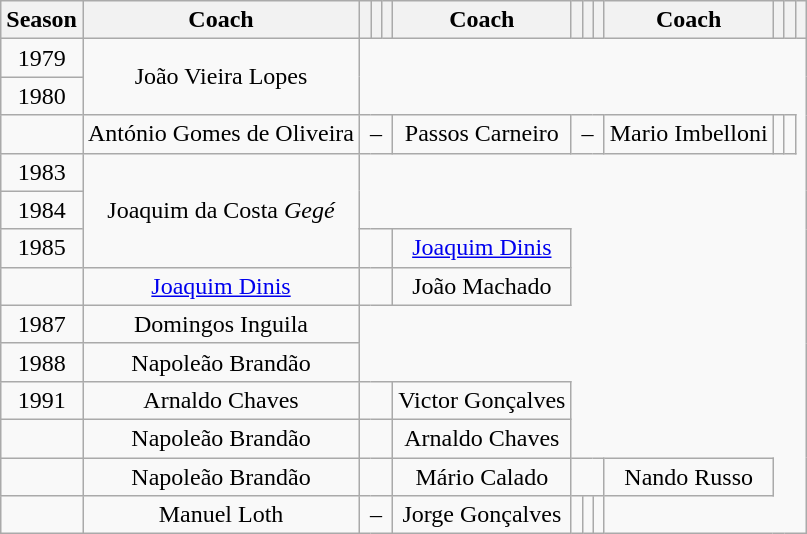<table class="wikitable" style="text-align:center;">
<tr>
<th>Season</th>
<th>Coach</th>
<th></th>
<th></th>
<th></th>
<th>Coach</th>
<th></th>
<th></th>
<th></th>
<th>Coach</th>
<th></th>
<th></th>
<th></th>
</tr>
<tr>
<td>1979</td>
<td rowspan=2> João Vieira Lopes</td>
</tr>
<tr>
<td>1980</td>
</tr>
<tr>
<td></td>
<td> António Gomes de Oliveira</td>
<td colspan=3>–</td>
<td> Passos Carneiro</td>
<td colspan=3>–</td>
<td> Mario Imbelloni</td>
<td></td>
<td></td>
</tr>
<tr>
<td>1983</td>
<td rowspan=3> Joaquim da Costa <em>Gegé</em></td>
</tr>
<tr>
<td>1984</td>
</tr>
<tr>
<td>1985</td>
<td colspan=3></td>
<td><a href='#'>Joaquim Dinis</a></td>
</tr>
<tr>
<td></td>
<td> <a href='#'>Joaquim Dinis</a></td>
<td colspan=3></td>
<td> João Machado</td>
</tr>
<tr>
<td>1987</td>
<td> Domingos Inguila</td>
</tr>
<tr>
<td>1988</td>
<td> Napoleão Brandão</td>
</tr>
<tr>
<td>1991</td>
<td> Arnaldo Chaves</td>
<td colspan=3></td>
<td> Victor Gonçalves</td>
</tr>
<tr>
<td></td>
<td> Napoleão Brandão</td>
<td colspan=3></td>
<td> Arnaldo Chaves</td>
</tr>
<tr>
<td></td>
<td> Napoleão Brandão</td>
<td colspan=3></td>
<td> Mário Calado</td>
<td colspan=3></td>
<td> Nando Russo</td>
</tr>
<tr>
<td></td>
<td> Manuel Loth</td>
<td colspan=3>–</td>
<td> Jorge Gonçalves</td>
<td></td>
<td></td>
<td></td>
</tr>
</table>
